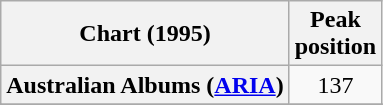<table class="wikitable sortable plainrowheaders" style="text-align:center">
<tr>
<th scope="col">Chart (1995)</th>
<th scope="col">Peak<br>position</th>
</tr>
<tr>
<th scope="row">Australian Albums (<a href='#'>ARIA</a>)</th>
<td align="center">137</td>
</tr>
<tr>
</tr>
<tr>
</tr>
<tr>
</tr>
</table>
